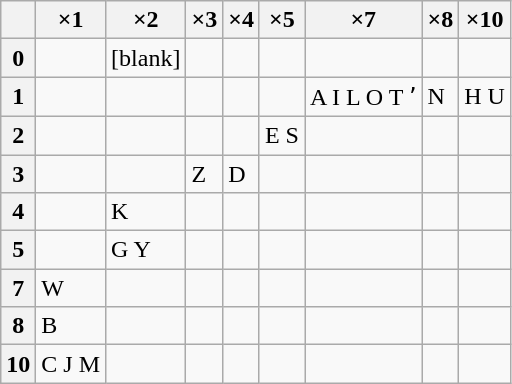<table class="wikitable floatright">
<tr>
<th></th>
<th>×1</th>
<th>×2</th>
<th>×3</th>
<th>×4</th>
<th>×5</th>
<th>×7</th>
<th>×8</th>
<th>×10</th>
</tr>
<tr>
<th>0</th>
<td></td>
<td>[blank]</td>
<td></td>
<td></td>
<td></td>
<td></td>
<td></td>
<td></td>
</tr>
<tr>
<th>1</th>
<td></td>
<td></td>
<td></td>
<td></td>
<td></td>
<td>A I L O T ʼ</td>
<td>N</td>
<td>H U</td>
</tr>
<tr>
<th>2</th>
<td></td>
<td></td>
<td></td>
<td></td>
<td>E S</td>
<td></td>
<td></td>
<td></td>
</tr>
<tr>
<th>3</th>
<td></td>
<td></td>
<td>Z</td>
<td>D</td>
<td></td>
<td></td>
<td></td>
<td></td>
</tr>
<tr>
<th>4</th>
<td></td>
<td>K</td>
<td></td>
<td></td>
<td></td>
<td></td>
<td></td>
<td></td>
</tr>
<tr>
<th>5</th>
<td></td>
<td>G Y</td>
<td></td>
<td></td>
<td></td>
<td></td>
<td></td>
<td></td>
</tr>
<tr>
<th>7</th>
<td>W</td>
<td></td>
<td></td>
<td></td>
<td></td>
<td></td>
<td></td>
<td></td>
</tr>
<tr>
<th>8</th>
<td>B</td>
<td></td>
<td></td>
<td></td>
<td></td>
<td></td>
<td></td>
<td></td>
</tr>
<tr>
<th>10</th>
<td>C J M</td>
<td></td>
<td></td>
<td></td>
<td></td>
<td></td>
<td></td>
<td></td>
</tr>
</table>
